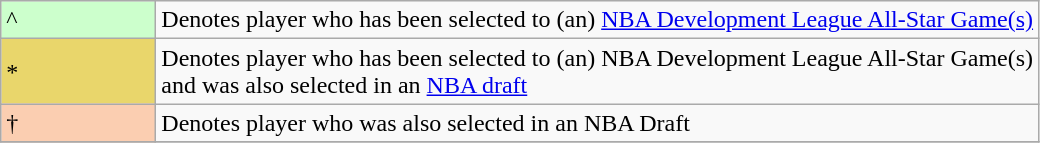<table class="wikitable">
<tr>
<td style="background-color:#CCFFCC; width:6em">^</td>
<td>Denotes player who has been selected to (an) <a href='#'>NBA Development League All-Star Game(s)</a></td>
</tr>
<tr>
<td style="background-color:#E9D66B; width=6em">*</td>
<td>Denotes player who has been selected to (an) NBA Development League All-Star Game(s)<br> and was also selected in an <a href='#'>NBA draft</a></td>
</tr>
<tr>
<td style="background-color:#FBCEB1; width:6em">†</td>
<td>Denotes player who was also selected in an NBA Draft</td>
</tr>
<tr>
</tr>
</table>
